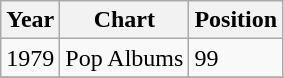<table class="wikitable">
<tr>
<th align="left">Year</th>
<th align="left">Chart</th>
<th align="left">Position</th>
</tr>
<tr>
<td align="left">1979</td>
<td align="left">Pop Albums</td>
<td align="left">99</td>
</tr>
<tr>
</tr>
</table>
